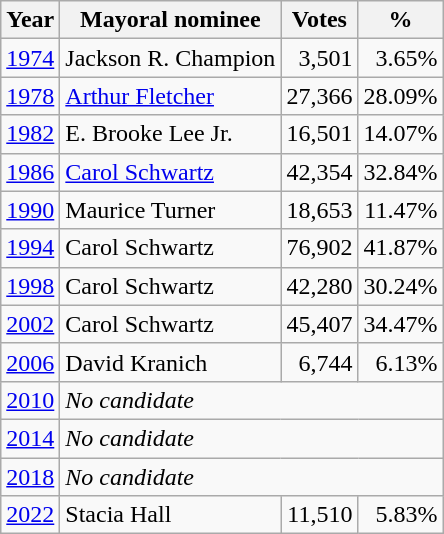<table class="wikitable sortable">
<tr>
<th>Year</th>
<th>Mayoral nominee</th>
<th>Votes</th>
<th>%</th>
</tr>
<tr>
<td><a href='#'>1974</a></td>
<td>Jackson R. Champion</td>
<td align=right>3,501</td>
<td align=right>3.65%</td>
</tr>
<tr>
<td><a href='#'>1978</a></td>
<td><a href='#'>Arthur Fletcher</a></td>
<td align=right>27,366</td>
<td align=right>28.09%</td>
</tr>
<tr>
<td><a href='#'>1982</a></td>
<td>E. Brooke Lee Jr.</td>
<td align=right>16,501</td>
<td align=right>14.07%</td>
</tr>
<tr>
<td><a href='#'>1986</a></td>
<td><a href='#'>Carol Schwartz</a></td>
<td align=right>42,354</td>
<td align=right>32.84%</td>
</tr>
<tr>
<td><a href='#'>1990</a></td>
<td>Maurice Turner</td>
<td align=right>18,653</td>
<td align=right>11.47%</td>
</tr>
<tr>
<td><a href='#'>1994</a></td>
<td>Carol Schwartz</td>
<td align=right>76,902</td>
<td align=right>41.87%</td>
</tr>
<tr>
<td><a href='#'>1998</a></td>
<td>Carol Schwartz</td>
<td align=right>42,280</td>
<td align=right>30.24%</td>
</tr>
<tr>
<td><a href='#'>2002</a></td>
<td>Carol Schwartz</td>
<td align=right>45,407</td>
<td align=right>34.47%</td>
</tr>
<tr>
<td><a href='#'>2006</a></td>
<td>David Kranich</td>
<td align=right>6,744</td>
<td align=right>6.13%</td>
</tr>
<tr>
<td><a href='#'>2010</a></td>
<td colspan=3><em>No candidate</em></td>
</tr>
<tr>
<td><a href='#'>2014</a></td>
<td colspan=3><em>No candidate</em></td>
</tr>
<tr>
<td><a href='#'>2018</a></td>
<td colspan=3><em>No candidate</em></td>
</tr>
<tr>
<td><a href='#'>2022</a></td>
<td>Stacia Hall</td>
<td align=right>11,510</td>
<td align=right>5.83%</td>
</tr>
</table>
